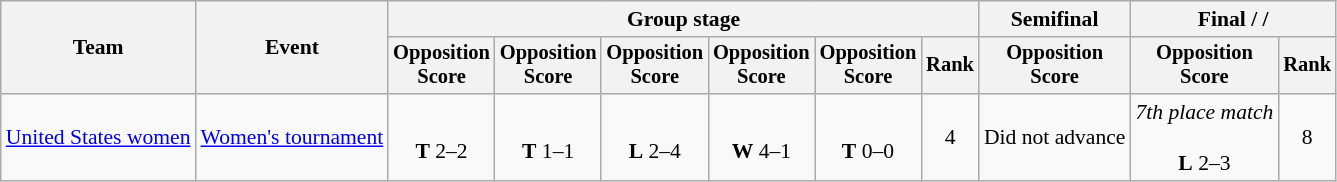<table class=wikitable style=font-size:90%;text-align:center>
<tr>
<th rowspan=2>Team</th>
<th rowspan=2>Event</th>
<th colspan=6>Group stage</th>
<th>Semifinal</th>
<th colspan=2>Final /  / </th>
</tr>
<tr style=font-size:95%>
<th>Opposition<br>Score</th>
<th>Opposition<br>Score</th>
<th>Opposition<br>Score</th>
<th>Opposition<br>Score</th>
<th>Opposition<br>Score</th>
<th>Rank</th>
<th>Opposition<br>Score</th>
<th>Opposition<br>Score</th>
<th>Rank</th>
</tr>
<tr>
<td align=left><a href='#'>United States women</a></td>
<td align=left><a href='#'>Women's tournament</a></td>
<td><br><strong>T</strong> 2–2</td>
<td><br><strong>T</strong> 1–1</td>
<td><br><strong>L</strong> 2–4</td>
<td><br><strong>W</strong> 4–1</td>
<td><br><strong>T</strong> 0–0</td>
<td>4</td>
<td>Did not advance</td>
<td><em>7th place match</em><br><br><strong>L</strong> 2–3 <strong></strong></td>
<td>8</td>
</tr>
</table>
